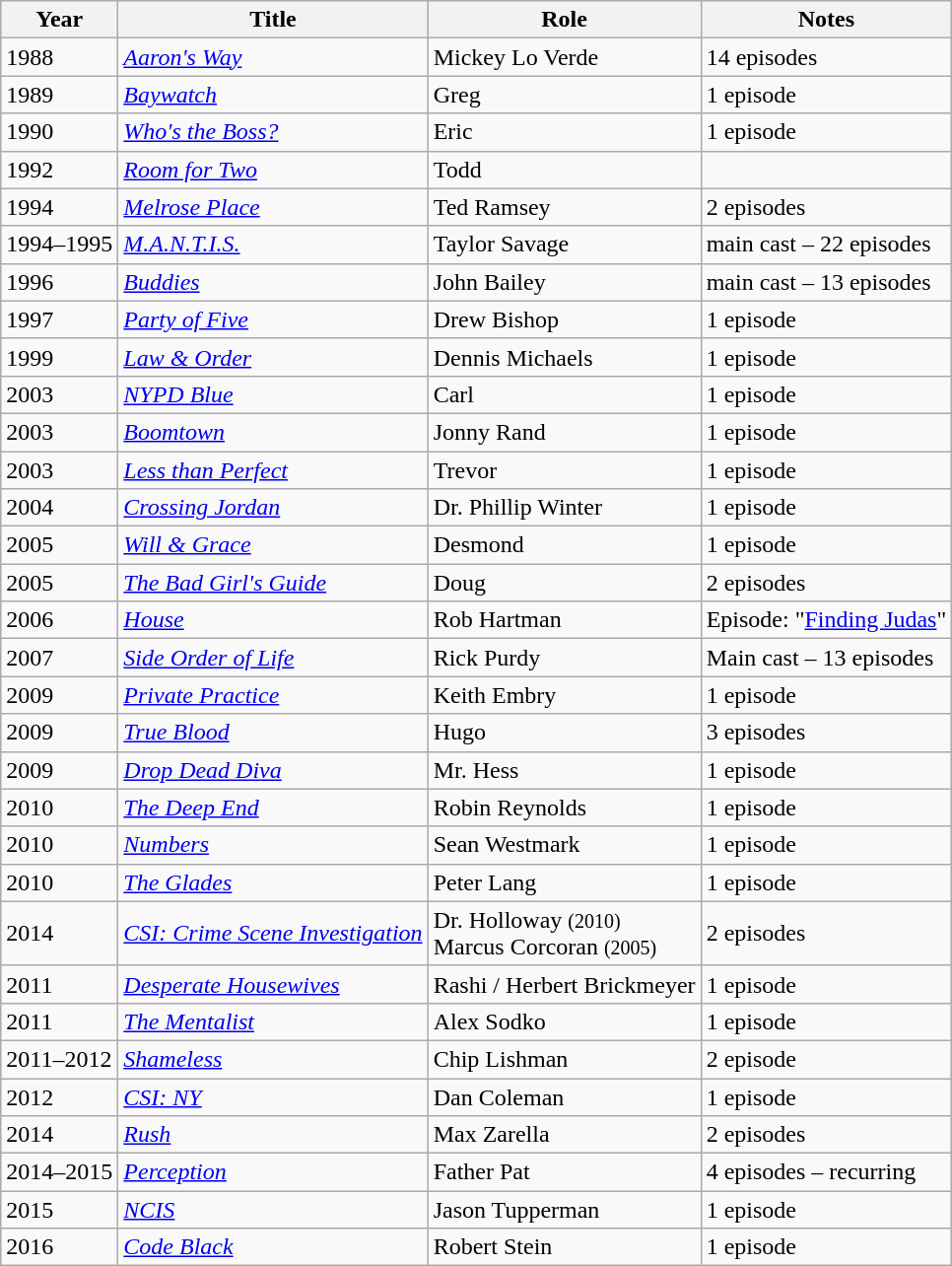<table class="wikitable sortable">
<tr>
<th>Year</th>
<th>Title</th>
<th>Role</th>
<th class="unsortable">Notes</th>
</tr>
<tr>
<td>1988</td>
<td><em><a href='#'>Aaron's Way</a></em></td>
<td>Mickey Lo Verde</td>
<td>14 episodes</td>
</tr>
<tr>
<td>1989</td>
<td><em><a href='#'>Baywatch</a></em></td>
<td>Greg</td>
<td>1 episode</td>
</tr>
<tr>
<td>1990</td>
<td><em><a href='#'>Who's the Boss?</a></em></td>
<td>Eric</td>
<td>1 episode</td>
</tr>
<tr>
<td>1992</td>
<td><em><a href='#'>Room for Two</a></em></td>
<td>Todd</td>
<td></td>
</tr>
<tr>
<td>1994</td>
<td><em><a href='#'>Melrose Place</a></em></td>
<td>Ted Ramsey</td>
<td>2 episodes</td>
</tr>
<tr>
<td>1994–1995</td>
<td><em><a href='#'>M.A.N.T.I.S.</a></em></td>
<td>Taylor Savage</td>
<td>main cast – 22 episodes</td>
</tr>
<tr>
<td>1996</td>
<td><em><a href='#'>Buddies</a></em></td>
<td>John Bailey</td>
<td>main cast – 13 episodes</td>
</tr>
<tr>
<td>1997</td>
<td><em><a href='#'>Party of Five</a></em></td>
<td>Drew Bishop</td>
<td>1 episode</td>
</tr>
<tr>
<td>1999</td>
<td><em><a href='#'>Law & Order</a></em></td>
<td>Dennis Michaels</td>
<td>1 episode</td>
</tr>
<tr>
<td>2003</td>
<td><em><a href='#'>NYPD Blue</a></em></td>
<td>Carl</td>
<td>1 episode</td>
</tr>
<tr>
<td>2003</td>
<td><em><a href='#'>Boomtown</a></em></td>
<td>Jonny Rand</td>
<td>1 episode</td>
</tr>
<tr>
<td>2003</td>
<td><em><a href='#'>Less than Perfect</a></em></td>
<td>Trevor</td>
<td>1 episode</td>
</tr>
<tr>
<td>2004</td>
<td><em><a href='#'>Crossing Jordan</a></em></td>
<td>Dr. Phillip Winter</td>
<td>1 episode</td>
</tr>
<tr>
<td>2005</td>
<td><em><a href='#'>Will & Grace</a></em></td>
<td>Desmond</td>
<td>1 episode</td>
</tr>
<tr>
<td>2005</td>
<td><em><a href='#'>The Bad Girl's Guide</a></em></td>
<td>Doug</td>
<td>2 episodes</td>
</tr>
<tr>
<td>2006</td>
<td><em><a href='#'>House</a></em></td>
<td>Rob Hartman</td>
<td>Episode: "<a href='#'>Finding Judas</a>"</td>
</tr>
<tr>
<td>2007</td>
<td><em><a href='#'>Side Order of Life</a></em></td>
<td>Rick Purdy</td>
<td>Main cast – 13 episodes</td>
</tr>
<tr>
<td>2009</td>
<td><em><a href='#'>Private Practice</a></em></td>
<td>Keith Embry</td>
<td>1 episode</td>
</tr>
<tr>
<td>2009</td>
<td><em><a href='#'>True Blood</a></em></td>
<td>Hugo</td>
<td>3 episodes</td>
</tr>
<tr>
<td>2009</td>
<td><em><a href='#'>Drop Dead Diva</a></em></td>
<td>Mr. Hess</td>
<td>1 episode</td>
</tr>
<tr>
<td>2010</td>
<td><em><a href='#'>The Deep End</a></em></td>
<td>Robin Reynolds</td>
<td>1 episode</td>
</tr>
<tr>
<td>2010</td>
<td><em><a href='#'>Numbers</a></em></td>
<td>Sean Westmark</td>
<td>1 episode</td>
</tr>
<tr>
<td>2010</td>
<td><em><a href='#'>The Glades</a></em></td>
<td>Peter Lang</td>
<td>1 episode</td>
</tr>
<tr>
<td>2014</td>
<td><em><a href='#'>CSI: Crime Scene Investigation</a></em></td>
<td>Dr. Holloway <small>(2010)</small> <br>Marcus Corcoran <small>(2005)</small></td>
<td>2 episodes</td>
</tr>
<tr>
<td>2011</td>
<td><em><a href='#'>Desperate Housewives</a></em></td>
<td>Rashi / Herbert Brickmeyer</td>
<td>1 episode</td>
</tr>
<tr>
<td>2011</td>
<td><em><a href='#'>The Mentalist</a></em></td>
<td>Alex Sodko</td>
<td>1 episode</td>
</tr>
<tr>
<td>2011–2012</td>
<td><em><a href='#'>Shameless</a></em></td>
<td>Chip Lishman</td>
<td>2 episode</td>
</tr>
<tr>
<td>2012</td>
<td><em><a href='#'>CSI: NY</a></em></td>
<td>Dan Coleman</td>
<td>1 episode</td>
</tr>
<tr>
<td>2014</td>
<td><em><a href='#'>Rush</a></em></td>
<td>Max Zarella</td>
<td>2 episodes</td>
</tr>
<tr>
<td>2014–2015</td>
<td><em><a href='#'>Perception</a></em></td>
<td>Father Pat</td>
<td>4 episodes – recurring</td>
</tr>
<tr>
<td>2015</td>
<td><em><a href='#'>NCIS</a></em></td>
<td>Jason Tupperman</td>
<td>1 episode</td>
</tr>
<tr>
<td>2016</td>
<td><em><a href='#'>Code Black</a></em></td>
<td>Robert Stein</td>
<td>1 episode</td>
</tr>
</table>
